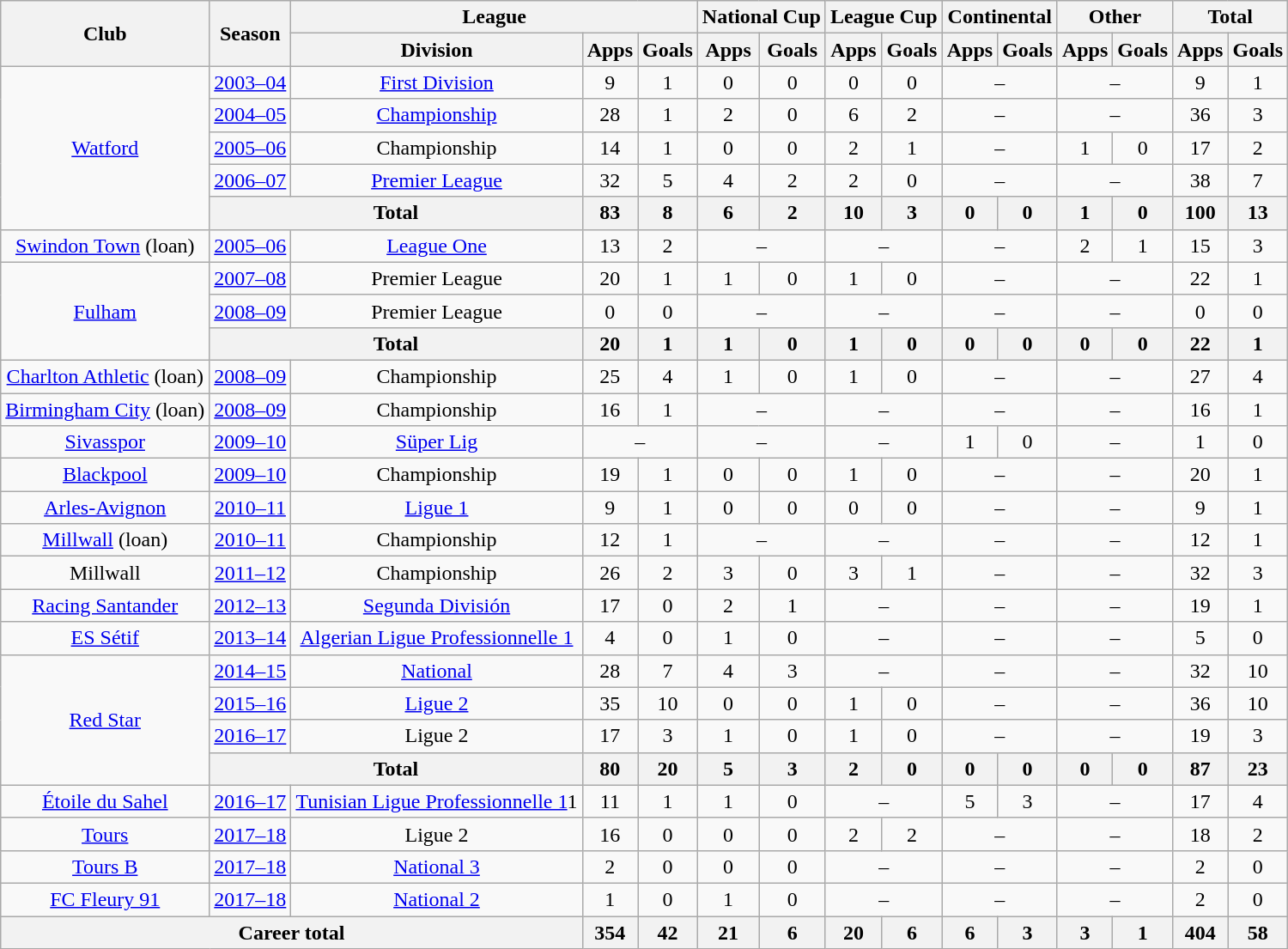<table class="wikitable" style="text-align: center;">
<tr>
<th rowspan="2">Club</th>
<th rowspan="2">Season</th>
<th colspan="3">League</th>
<th colspan="2">National Cup</th>
<th colspan="2">League Cup</th>
<th colspan="2">Continental</th>
<th colspan="2">Other</th>
<th colspan="2">Total</th>
</tr>
<tr>
<th>Division</th>
<th>Apps</th>
<th>Goals</th>
<th>Apps</th>
<th>Goals</th>
<th>Apps</th>
<th>Goals</th>
<th>Apps</th>
<th>Goals</th>
<th>Apps</th>
<th>Goals</th>
<th>Apps</th>
<th>Goals</th>
</tr>
<tr>
<td rowspan="5"><a href='#'>Watford</a></td>
<td><a href='#'>2003–04</a></td>
<td><a href='#'>First Division</a></td>
<td>9</td>
<td>1</td>
<td>0</td>
<td>0</td>
<td>0</td>
<td>0</td>
<td colspan="2">–</td>
<td colspan="2">–</td>
<td>9</td>
<td>1</td>
</tr>
<tr>
<td><a href='#'>2004–05</a></td>
<td><a href='#'>Championship</a></td>
<td>28</td>
<td>1</td>
<td>2</td>
<td>0</td>
<td>6</td>
<td>2</td>
<td colspan="2">–</td>
<td colspan="2">–</td>
<td>36</td>
<td>3</td>
</tr>
<tr>
<td><a href='#'>2005–06</a></td>
<td>Championship</td>
<td>14</td>
<td>1</td>
<td>0</td>
<td>0</td>
<td>2</td>
<td>1</td>
<td colspan="2">–</td>
<td>1</td>
<td>0</td>
<td>17</td>
<td>2</td>
</tr>
<tr>
<td><a href='#'>2006–07</a></td>
<td><a href='#'>Premier League</a></td>
<td>32</td>
<td>5</td>
<td>4</td>
<td>2</td>
<td>2</td>
<td>0</td>
<td colspan="2">–</td>
<td colspan="2">–</td>
<td>38</td>
<td>7</td>
</tr>
<tr>
<th colspan="2">Total</th>
<th>83</th>
<th>8</th>
<th>6</th>
<th>2</th>
<th>10</th>
<th>3</th>
<th>0</th>
<th>0</th>
<th>1</th>
<th>0</th>
<th>100</th>
<th>13</th>
</tr>
<tr>
<td><a href='#'>Swindon Town</a> (loan)</td>
<td><a href='#'>2005–06</a></td>
<td><a href='#'>League One</a></td>
<td>13</td>
<td>2</td>
<td colspan="2">–</td>
<td colspan="2">–</td>
<td colspan="2">–</td>
<td>2</td>
<td>1</td>
<td>15</td>
<td>3</td>
</tr>
<tr>
<td rowspan="3"><a href='#'>Fulham</a></td>
<td><a href='#'>2007–08</a></td>
<td>Premier League</td>
<td>20</td>
<td>1</td>
<td>1</td>
<td>0</td>
<td>1</td>
<td>0</td>
<td colspan="2">–</td>
<td colspan="2">–</td>
<td>22</td>
<td>1</td>
</tr>
<tr>
<td><a href='#'>2008–09</a></td>
<td>Premier League</td>
<td>0</td>
<td>0</td>
<td colspan="2">–</td>
<td colspan="2">–</td>
<td colspan="2">–</td>
<td colspan="2">–</td>
<td>0</td>
<td>0</td>
</tr>
<tr>
<th colspan="2">Total</th>
<th>20</th>
<th>1</th>
<th>1</th>
<th>0</th>
<th>1</th>
<th>0</th>
<th>0</th>
<th>0</th>
<th>0</th>
<th>0</th>
<th>22</th>
<th>1</th>
</tr>
<tr>
<td><a href='#'>Charlton Athletic</a> (loan)</td>
<td><a href='#'>2008–09</a></td>
<td>Championship</td>
<td>25</td>
<td>4</td>
<td>1</td>
<td>0</td>
<td>1</td>
<td>0</td>
<td colspan="2">–</td>
<td colspan="2">–</td>
<td>27</td>
<td>4</td>
</tr>
<tr>
<td><a href='#'>Birmingham City</a> (loan)</td>
<td><a href='#'>2008–09</a></td>
<td>Championship</td>
<td>16</td>
<td>1</td>
<td colspan="2">–</td>
<td colspan="2">–</td>
<td colspan="2">–</td>
<td colspan="2">–</td>
<td>16</td>
<td>1</td>
</tr>
<tr>
<td><a href='#'>Sivasspor</a></td>
<td><a href='#'>2009–10</a></td>
<td><a href='#'>Süper Lig</a></td>
<td colspan="2">–</td>
<td colspan="2">–</td>
<td colspan="2">–</td>
<td>1</td>
<td>0</td>
<td colspan="2">–</td>
<td>1</td>
<td>0</td>
</tr>
<tr>
<td><a href='#'>Blackpool</a></td>
<td><a href='#'>2009–10</a></td>
<td>Championship</td>
<td>19</td>
<td>1</td>
<td>0</td>
<td>0</td>
<td>1</td>
<td>0</td>
<td colspan="2">–</td>
<td colspan="2">–</td>
<td>20</td>
<td>1</td>
</tr>
<tr>
<td><a href='#'>Arles-Avignon</a></td>
<td><a href='#'>2010–11</a></td>
<td><a href='#'>Ligue 1</a></td>
<td>9</td>
<td>1</td>
<td>0</td>
<td>0</td>
<td>0</td>
<td>0</td>
<td colspan="2">–</td>
<td colspan="2">–</td>
<td>9</td>
<td>1</td>
</tr>
<tr>
<td><a href='#'>Millwall</a> (loan)</td>
<td><a href='#'>2010–11</a></td>
<td>Championship</td>
<td>12</td>
<td>1</td>
<td colspan="2">–</td>
<td colspan="2">–</td>
<td colspan="2">–</td>
<td colspan="2">–</td>
<td>12</td>
<td>1</td>
</tr>
<tr>
<td>Millwall</td>
<td><a href='#'>2011–12</a></td>
<td>Championship</td>
<td>26</td>
<td>2</td>
<td>3</td>
<td>0</td>
<td>3</td>
<td>1</td>
<td colspan="2">–</td>
<td colspan="2">–</td>
<td>32</td>
<td>3</td>
</tr>
<tr>
<td><a href='#'>Racing Santander</a></td>
<td><a href='#'>2012–13</a></td>
<td><a href='#'>Segunda División</a></td>
<td>17</td>
<td>0</td>
<td>2</td>
<td>1</td>
<td colspan="2">–</td>
<td colspan="2">–</td>
<td colspan="2">–</td>
<td>19</td>
<td>1</td>
</tr>
<tr>
<td><a href='#'>ES Sétif</a></td>
<td><a href='#'>2013–14</a></td>
<td><a href='#'>Algerian Ligue Professionnelle 1</a></td>
<td>4</td>
<td>0</td>
<td>1</td>
<td>0</td>
<td colspan="2">–</td>
<td colspan="2">–</td>
<td colspan="2">–</td>
<td>5</td>
<td>0</td>
</tr>
<tr>
<td rowspan="4"><a href='#'>Red Star</a></td>
<td><a href='#'>2014–15</a></td>
<td><a href='#'>National</a></td>
<td>28</td>
<td>7</td>
<td>4</td>
<td>3</td>
<td colspan="2">–</td>
<td colspan="2">–</td>
<td colspan="2">–</td>
<td>32</td>
<td>10<br></td>
</tr>
<tr>
<td><a href='#'>2015–16</a></td>
<td><a href='#'>Ligue 2</a></td>
<td>35</td>
<td>10</td>
<td>0</td>
<td>0</td>
<td>1</td>
<td>0</td>
<td colspan="2">–</td>
<td colspan="2">–</td>
<td>36</td>
<td>10<br></td>
</tr>
<tr>
<td><a href='#'>2016–17</a></td>
<td>Ligue 2</td>
<td>17</td>
<td>3</td>
<td>1</td>
<td>0</td>
<td>1</td>
<td>0</td>
<td colspan="2">–</td>
<td colspan="2">–</td>
<td>19</td>
<td>3</td>
</tr>
<tr>
<th colspan="2">Total</th>
<th>80</th>
<th>20</th>
<th>5</th>
<th>3</th>
<th>2</th>
<th>0</th>
<th>0</th>
<th>0</th>
<th>0</th>
<th>0</th>
<th>87</th>
<th>23</th>
</tr>
<tr>
<td><a href='#'>Étoile du Sahel</a></td>
<td><a href='#'>2016–17</a></td>
<td><a href='#'>Tunisian Ligue Professionnelle 1</a>1</td>
<td>11</td>
<td>1</td>
<td>1</td>
<td>0</td>
<td colspan="2">–</td>
<td>5</td>
<td>3</td>
<td colspan="2">–</td>
<td>17</td>
<td>4</td>
</tr>
<tr>
<td><a href='#'>Tours</a></td>
<td><a href='#'>2017–18</a></td>
<td>Ligue 2</td>
<td>16</td>
<td>0</td>
<td>0</td>
<td>0</td>
<td>2</td>
<td>2</td>
<td colspan="2">–</td>
<td colspan="2">–</td>
<td>18</td>
<td>2</td>
</tr>
<tr>
<td><a href='#'>Tours B</a></td>
<td><a href='#'>2017–18</a></td>
<td><a href='#'>National 3</a></td>
<td>2</td>
<td>0</td>
<td>0</td>
<td>0</td>
<td colspan="2">–</td>
<td colspan="2">–</td>
<td colspan="2">–</td>
<td>2</td>
<td>0</td>
</tr>
<tr>
<td><a href='#'>FC Fleury 91</a></td>
<td><a href='#'>2017–18</a></td>
<td><a href='#'>National 2</a></td>
<td>1</td>
<td>0</td>
<td>1</td>
<td>0</td>
<td colspan="2">–</td>
<td colspan="2">–</td>
<td colspan="2">–</td>
<td>2</td>
<td>0</td>
</tr>
<tr>
<th colspan="3">Career total</th>
<th>354</th>
<th>42</th>
<th>21</th>
<th>6</th>
<th>20</th>
<th>6</th>
<th>6</th>
<th>3</th>
<th>3</th>
<th>1</th>
<th>404</th>
<th>58</th>
</tr>
</table>
